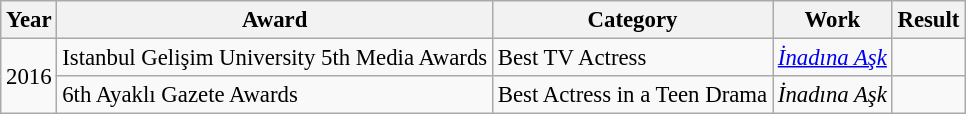<table class="wikitable" style="font-size: 95%;">
<tr>
<th>Year</th>
<th>Award</th>
<th>Category</th>
<th>Work</th>
<th>Result</th>
</tr>
<tr>
<td rowspan=2>2016</td>
<td>Istanbul Gelişim University 5th Media Awards</td>
<td>Best TV Actress</td>
<td><em><a href='#'>İnadına Aşk</a></em></td>
<td></td>
</tr>
<tr>
<td>6th Ayaklı Gazete Awards</td>
<td>Best Actress in a Teen Drama</td>
<td><em>İnadına Aşk</em></td>
<td></td>
</tr>
</table>
